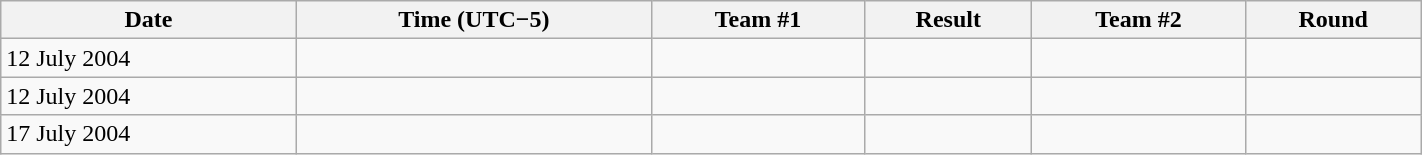<table class="wikitable" style="text-align: left;;" width="75%">
<tr>
<th>Date</th>
<th>Time (UTC−5)</th>
<th>Team #1</th>
<th>Result</th>
<th>Team #2</th>
<th>Round</th>
</tr>
<tr>
<td>12 July 2004</td>
<td></td>
<td></td>
<td style="text-align:center;"></td>
<td></td>
<td></td>
</tr>
<tr>
<td>12 July 2004</td>
<td></td>
<td></td>
<td style="text-align:center;"></td>
<td></td>
<td></td>
</tr>
<tr>
<td>17 July 2004</td>
<td></td>
<td></td>
<td style="text-align:center;"></td>
<td></td>
<td></td>
</tr>
</table>
